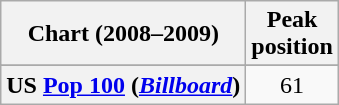<table class="wikitable sortable plainrowheaders">
<tr>
<th>Chart (2008–2009)</th>
<th>Peak<br>position</th>
</tr>
<tr>
</tr>
<tr>
</tr>
<tr>
</tr>
<tr>
</tr>
<tr>
</tr>
<tr>
<th scope="row">US <a href='#'>Pop 100</a> (<em><a href='#'>Billboard</a></em>)</th>
<td style="text-align:center;">61</td>
</tr>
</table>
